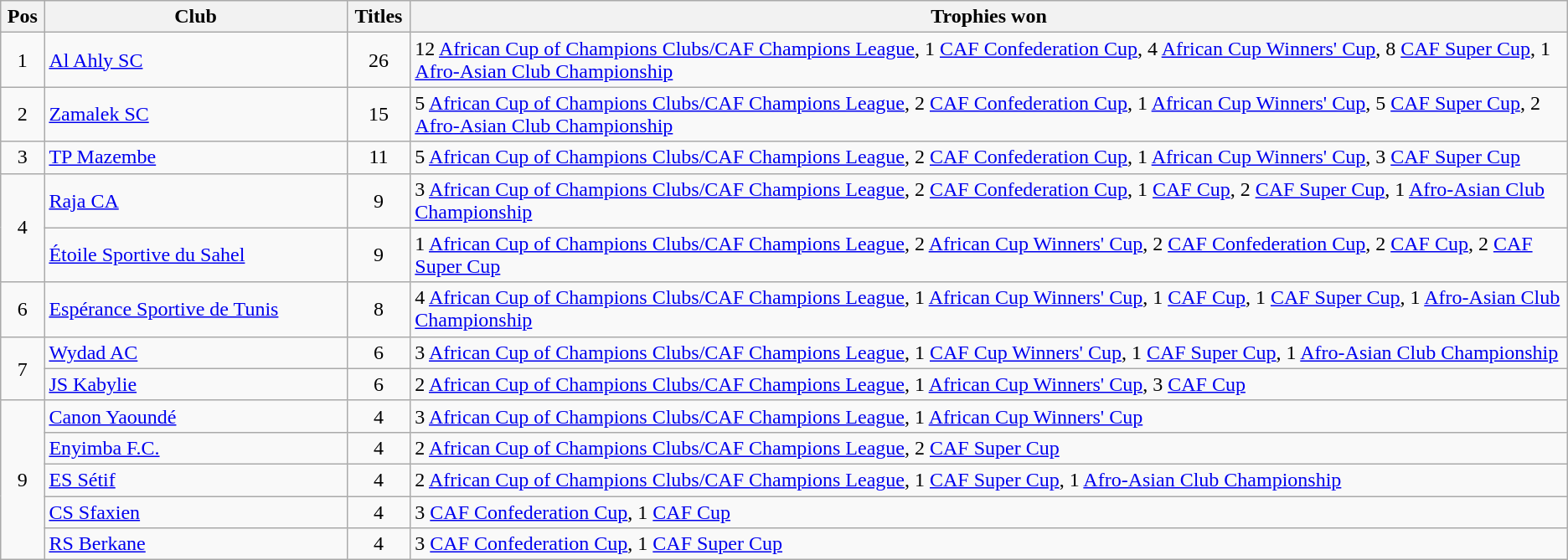<table class="wikitable" style="text-align: left">
<tr>
<th width=2%>Pos</th>
<th width=17%>Club</th>
<th width=3%>Titles</th>
<th width=65%>Trophies won</th>
</tr>
<tr>
<td style="text-align:center;">1</td>
<td> <a href='#'>Al Ahly SC</a></td>
<td align=center>26</td>
<td>12 <a href='#'>African Cup of Champions Clubs/CAF Champions League</a>, 1 <a href='#'>CAF Confederation Cup</a>, 4 <a href='#'>African Cup Winners' Cup</a>, 8 <a href='#'>CAF Super Cup</a>, 1 <a href='#'>Afro-Asian Club Championship</a></td>
</tr>
<tr>
<td style="text-align:center;">2</td>
<td> <a href='#'>Zamalek SC</a></td>
<td align=center>15</td>
<td>5 <a href='#'>African Cup of Champions Clubs/CAF Champions League</a>, 2 <a href='#'>CAF Confederation Cup</a>, 1 <a href='#'>African Cup Winners' Cup</a>, 5 <a href='#'>CAF Super Cup</a>, 2 <a href='#'>Afro-Asian Club Championship</a></td>
</tr>
<tr>
<td style="text-align:center;">3</td>
<td> <a href='#'>TP Mazembe</a></td>
<td align=center>11</td>
<td>5 <a href='#'>African Cup of Champions Clubs/CAF Champions League</a>, 2 <a href='#'>CAF Confederation Cup</a>, 1 <a href='#'>African Cup Winners' Cup</a>, 3 <a href='#'>CAF Super Cup</a></td>
</tr>
<tr>
<td rowspan="2" style="text-align:center;">4</td>
<td> <a href='#'>Raja CA</a></td>
<td align="center">9</td>
<td>3 <a href='#'>African Cup of Champions Clubs/CAF Champions League</a>, 2 <a href='#'>CAF Confederation Cup</a>, 1 <a href='#'>CAF Cup</a>, 2 <a href='#'>CAF Super Cup</a>, 1 <a href='#'>Afro-Asian Club Championship</a></td>
</tr>
<tr>
<td> <a href='#'>Étoile Sportive du Sahel</a></td>
<td align="center">9</td>
<td>1 <a href='#'>African Cup of Champions Clubs/CAF Champions League</a>, 2 <a href='#'>African Cup Winners' Cup</a>, 2 <a href='#'>CAF Confederation Cup</a>, 2 <a href='#'>CAF Cup</a>, 2 <a href='#'>CAF Super Cup</a></td>
</tr>
<tr>
<td style="text-align:center;">6</td>
<td> <a href='#'>Espérance Sportive de Tunis</a></td>
<td align=center>8</td>
<td>4 <a href='#'>African Cup of Champions Clubs/CAF Champions League</a>, 1 <a href='#'>African Cup Winners' Cup</a>, 1 <a href='#'>CAF Cup</a>, 1 <a href='#'>CAF Super Cup</a>, 1 <a href='#'>Afro-Asian Club Championship</a></td>
</tr>
<tr>
<td rowspan="2" style="text-align:center;">7</td>
<td> <a href='#'>Wydad AC</a></td>
<td align="center">6</td>
<td>3 <a href='#'>African Cup of Champions Clubs/CAF Champions League</a>, 1 <a href='#'>CAF Cup Winners' Cup</a>, 1 <a href='#'>CAF Super Cup</a>, 1 <a href='#'>Afro-Asian Club Championship</a></td>
</tr>
<tr>
<td> <a href='#'>JS Kabylie</a></td>
<td align="center">6</td>
<td>2 <a href='#'>African Cup of Champions Clubs/CAF Champions League</a>, 1 <a href='#'>African Cup Winners' Cup</a>, 3 <a href='#'>CAF Cup</a></td>
</tr>
<tr>
<td rowspan="5" style="text-align:center;">9</td>
<td> <a href='#'>Canon Yaoundé</a></td>
<td align=center>4</td>
<td>3 <a href='#'>African Cup of Champions Clubs/CAF Champions League</a>, 1 <a href='#'>African Cup Winners' Cup</a></td>
</tr>
<tr>
<td> <a href='#'>Enyimba F.C.</a></td>
<td align="center">4</td>
<td>2 <a href='#'>African Cup of Champions Clubs/CAF Champions League</a>, 2 <a href='#'>CAF Super Cup</a></td>
</tr>
<tr>
<td> <a href='#'>ES Sétif</a></td>
<td align=center>4</td>
<td>2 <a href='#'>African Cup of Champions Clubs/CAF Champions League</a>, 1 <a href='#'>CAF Super Cup</a>, 1 <a href='#'>Afro-Asian Club Championship</a></td>
</tr>
<tr>
<td> <a href='#'>CS Sfaxien</a></td>
<td align=center>4</td>
<td>3 <a href='#'>CAF Confederation Cup</a>, 1 <a href='#'>CAF Cup</a></td>
</tr>
<tr>
<td> <a href='#'>RS Berkane</a></td>
<td align=center>4</td>
<td>3 <a href='#'>CAF Confederation Cup</a>, 1 <a href='#'>CAF Super Cup</a></td>
</tr>
</table>
